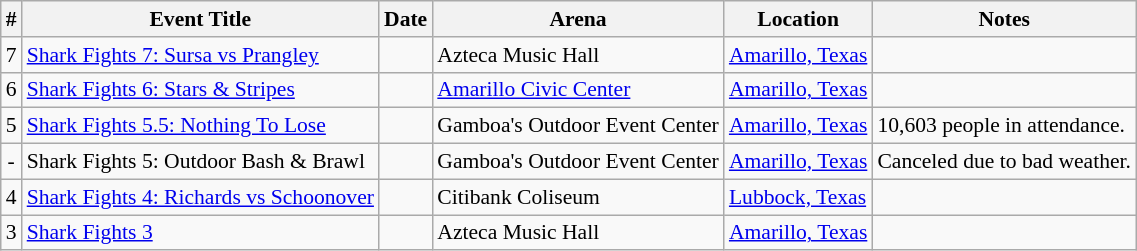<table class="sortable wikitable succession-box" style="font-size:90%;">
<tr>
<th scope="col">#</th>
<th scope="col">Event Title</th>
<th scope="col">Date</th>
<th scope="col">Arena</th>
<th scope="col">Location</th>
<th scope="col">Notes</th>
</tr>
<tr>
<td align=center>7</td>
<td><a href='#'>Shark Fights 7: Sursa vs Prangley</a></td>
<td></td>
<td>Azteca Music Hall</td>
<td><a href='#'>Amarillo, Texas</a></td>
<td></td>
</tr>
<tr>
<td align=center>6</td>
<td><a href='#'>Shark Fights 6: Stars & Stripes</a></td>
<td></td>
<td><a href='#'>Amarillo Civic Center</a></td>
<td><a href='#'>Amarillo, Texas</a></td>
<td></td>
</tr>
<tr>
<td align=center>5</td>
<td><a href='#'>Shark Fights 5.5: Nothing To Lose</a></td>
<td></td>
<td>Gamboa's Outdoor Event Center</td>
<td><a href='#'>Amarillo, Texas</a></td>
<td>10,603 people in attendance.</td>
</tr>
<tr>
<td align=center>-</td>
<td>Shark Fights 5: Outdoor Bash & Brawl</td>
<td></td>
<td>Gamboa's Outdoor Event Center</td>
<td><a href='#'>Amarillo, Texas</a></td>
<td>Canceled due to bad weather.</td>
</tr>
<tr>
<td align=center>4</td>
<td><a href='#'>Shark Fights 4: Richards vs Schoonover</a></td>
<td></td>
<td>Citibank Coliseum</td>
<td><a href='#'>Lubbock, Texas</a></td>
<td></td>
</tr>
<tr>
<td align=center>3</td>
<td><a href='#'>Shark Fights 3</a></td>
<td></td>
<td>Azteca Music Hall</td>
<td><a href='#'>Amarillo, Texas</a></td>
<td></td>
</tr>
</table>
